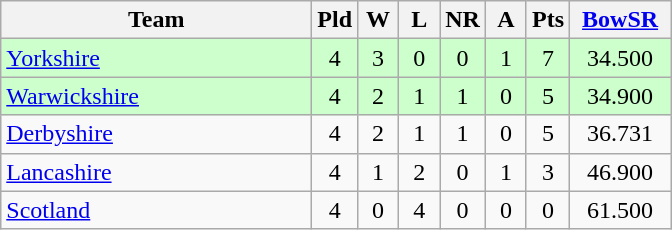<table class="wikitable" style="text-align: center;">
<tr>
<th width=200>Team</th>
<th width=20>Pld</th>
<th width=20>W</th>
<th width=20>L</th>
<th width=20>NR</th>
<th width=20>A</th>
<th width=20>Pts</th>
<th width=60><a href='#'>BowSR</a></th>
</tr>
<tr bgcolor="#ccffcc">
<td align=left><a href='#'>Yorkshire</a></td>
<td>4</td>
<td>3</td>
<td>0</td>
<td>0</td>
<td>1</td>
<td>7</td>
<td>34.500</td>
</tr>
<tr bgcolor="#ccffcc">
<td align=left><a href='#'>Warwickshire</a></td>
<td>4</td>
<td>2</td>
<td>1</td>
<td>1</td>
<td>0</td>
<td>5</td>
<td>34.900</td>
</tr>
<tr>
<td align=left><a href='#'>Derbyshire</a></td>
<td>4</td>
<td>2</td>
<td>1</td>
<td>1</td>
<td>0</td>
<td>5</td>
<td>36.731</td>
</tr>
<tr>
<td align=left><a href='#'>Lancashire</a></td>
<td>4</td>
<td>1</td>
<td>2</td>
<td>0</td>
<td>1</td>
<td>3</td>
<td>46.900</td>
</tr>
<tr>
<td align=left><a href='#'>Scotland</a></td>
<td>4</td>
<td>0</td>
<td>4</td>
<td>0</td>
<td>0</td>
<td>0</td>
<td>61.500</td>
</tr>
</table>
